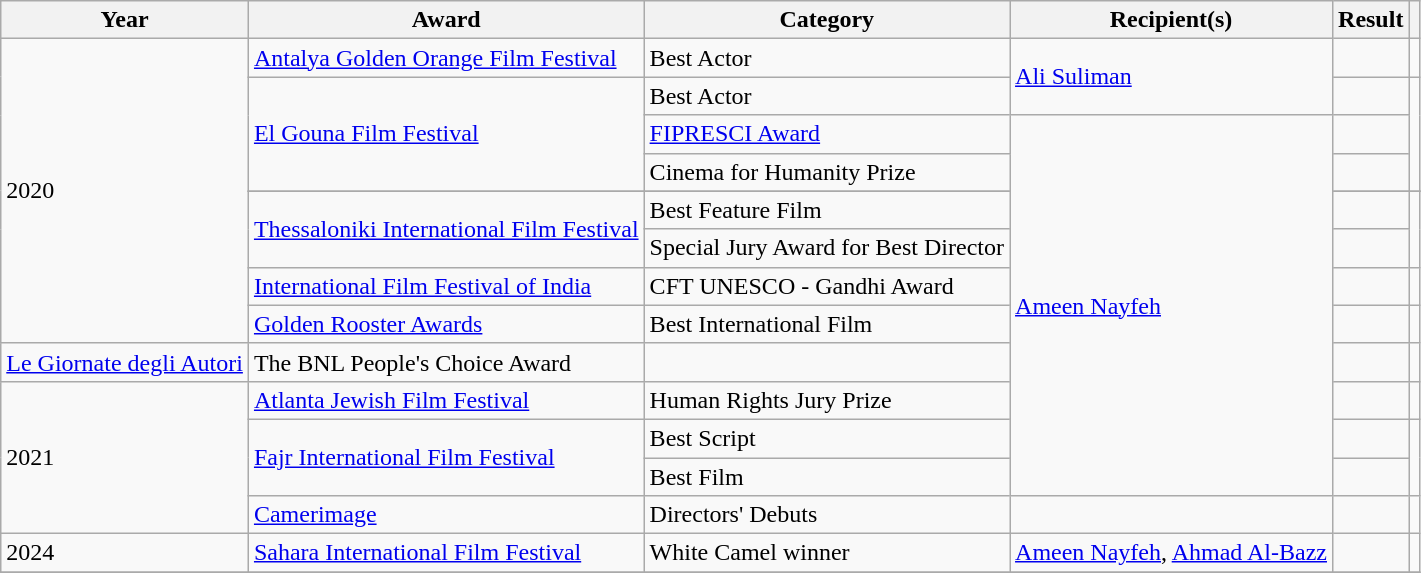<table class="wikitable plainrowheaders sortable">
<tr>
<th scope="col">Year</th>
<th scope="col">Award</th>
<th scope="col">Category</th>
<th scope="col">Recipient(s)</th>
<th scope="col">Result</th>
<th scope="col" class="unsortable"></th>
</tr>
<tr>
<td rowspan="9">2020</td>
<td><a href='#'>Antalya Golden Orange Film Festival</a></td>
<td>Best Actor</td>
<td rowspan="2"><a href='#'>Ali Suliman</a></td>
<td></td>
<td></td>
</tr>
<tr>
<td rowspan="3"><a href='#'>El Gouna Film Festival</a></td>
<td>Best Actor</td>
<td></td>
<td rowspan="3"></td>
</tr>
<tr>
<td><a href='#'>FIPRESCI Award</a></td>
<td rowspan="11"><a href='#'>Ameen Nayfeh</a></td>
<td></td>
</tr>
<tr>
<td>Cinema for Humanity Prize</td>
<td></td>
</tr>
<tr>
</tr>
<tr>
<td rowspan="2"><a href='#'>Thessaloniki International Film Festival</a></td>
<td>Best Feature Film</td>
<td></td>
<td rowspan="2"></td>
</tr>
<tr>
<td>Special Jury Award for Best Director</td>
<td></td>
</tr>
<tr>
<td><a href='#'>International Film Festival of India</a></td>
<td>CFT UNESCO - Gandhi Award</td>
<td></td>
<td></td>
</tr>
<tr>
<td><a href='#'>Golden Rooster Awards</a></td>
<td>Best International Film</td>
<td></td>
<td></td>
</tr>
<tr>
<td><a href='#'>Le Giornate degli Autori</a></td>
<td>The BNL People's Choice Award</td>
<td></td>
<td></td>
</tr>
<tr>
<td rowspan="4">2021</td>
<td><a href='#'>Atlanta Jewish Film Festival</a></td>
<td>Human Rights Jury Prize</td>
<td></td>
<td></td>
</tr>
<tr>
<td rowspan="2"><a href='#'>Fajr International Film Festival</a></td>
<td>Best Script</td>
<td></td>
<td rowspan="2"></td>
</tr>
<tr>
<td>Best Film</td>
<td></td>
</tr>
<tr>
<td><a href='#'>Camerimage</a></td>
<td>Directors' Debuts</td>
<td></td>
<td></td>
</tr>
<tr>
<td>2024</td>
<td><a href='#'>Sahara International Film Festival</a></td>
<td>White Camel winner</td>
<td><a href='#'>Ameen Nayfeh</a>, <a href='#'>Ahmad Al-Bazz</a></td>
<td></td>
<td></td>
</tr>
<tr>
</tr>
</table>
